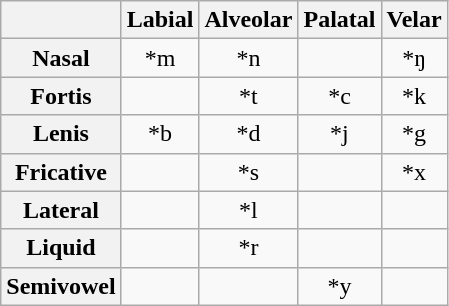<table class="wikitable" style="text-align:center">
<tr>
<th></th>
<th>Labial</th>
<th>Alveolar</th>
<th>Palatal</th>
<th>Velar</th>
</tr>
<tr>
<th>Nasal</th>
<td>*m</td>
<td>*n</td>
<td></td>
<td>*ŋ</td>
</tr>
<tr>
<th>Fortis</th>
<td></td>
<td>*t</td>
<td>*c </td>
<td>*k</td>
</tr>
<tr>
<th>Lenis</th>
<td>*b</td>
<td>*d</td>
<td>*j </td>
<td>*g</td>
</tr>
<tr>
<th>Fricative</th>
<td></td>
<td>*s</td>
<td></td>
<td>*x </td>
</tr>
<tr>
<th>Lateral</th>
<td></td>
<td>*l</td>
<td></td>
<td></td>
</tr>
<tr>
<th>Liquid</th>
<td></td>
<td>*r</td>
<td></td>
<td></td>
</tr>
<tr>
<th>Semivowel</th>
<td></td>
<td></td>
<td>*y </td>
<td></td>
</tr>
</table>
